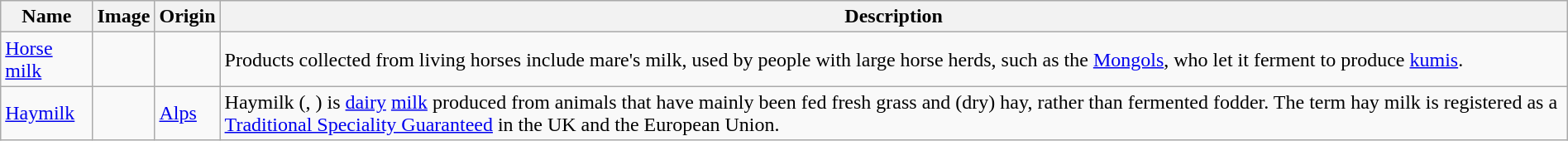<table class="wikitable sortable" style="width:100%;">
<tr>
<th>Name</th>
<th class="unsortable">Image</th>
<th>Origin</th>
<th>Description</th>
</tr>
<tr>
<td><a href='#'>Horse milk</a></td>
<td></td>
<td></td>
<td>Products collected from living horses include mare's milk, used by people with large horse herds, such as the <a href='#'>Mongols</a>, who let it ferment to produce <a href='#'>kumis</a>.</td>
</tr>
<tr>
<td><a href='#'>Haymilk</a></td>
<td></td>
<td><a href='#'>Alps</a></td>
<td>Haymilk (, ) is <a href='#'>dairy</a> <a href='#'>milk</a> produced from animals that have mainly been fed fresh grass and (dry) hay, rather than fermented fodder. The term hay milk is registered as a <a href='#'>Traditional Speciality Guaranteed</a> in the UK and the European Union.</td>
</tr>
</table>
